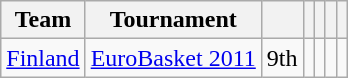<table class="wikitable" style=" text-align:center;">
<tr>
<th>Team</th>
<th>Tournament</th>
<th></th>
<th></th>
<th></th>
<th></th>
<th></th>
</tr>
<tr>
<td rowspan=1><a href='#'>Finland</a></td>
<td><a href='#'>EuroBasket 2011</a></td>
<td>9th</td>
<td></td>
<td></td>
<td></td>
<td></td>
</tr>
</table>
